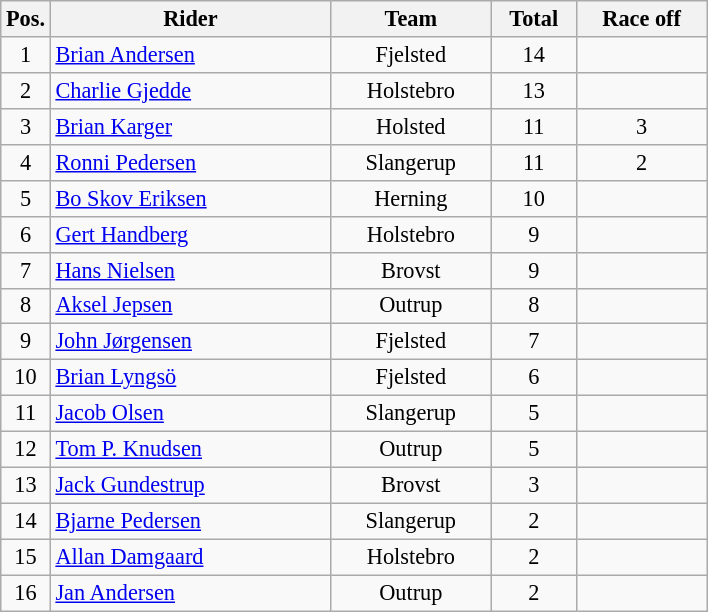<table class=wikitable style="font-size:93%;">
<tr>
<th width=25px>Pos.</th>
<th width=180px>Rider</th>
<th width=100px>Team</th>
<th width=50px>Total</th>
<th width=80px>Race off</th>
</tr>
<tr align=center>
<td>1</td>
<td align=left><a href='#'>Brian Andersen</a></td>
<td>Fjelsted</td>
<td>14</td>
<td></td>
</tr>
<tr align=center>
<td>2</td>
<td align=left><a href='#'>Charlie Gjedde</a></td>
<td>Holstebro</td>
<td>13</td>
<td></td>
</tr>
<tr align=center>
<td>3</td>
<td align=left><a href='#'>Brian Karger</a></td>
<td>Holsted</td>
<td>11</td>
<td>3</td>
</tr>
<tr align=center>
<td>4</td>
<td align=left><a href='#'>Ronni Pedersen</a></td>
<td>Slangerup</td>
<td>11</td>
<td>2</td>
</tr>
<tr align=center>
<td>5</td>
<td align=left><a href='#'>Bo Skov Eriksen</a></td>
<td>Herning</td>
<td>10</td>
<td></td>
</tr>
<tr align=center>
<td>6</td>
<td align=left><a href='#'>Gert Handberg</a></td>
<td>Holstebro</td>
<td>9</td>
<td></td>
</tr>
<tr align=center>
<td>7</td>
<td align=left><a href='#'>Hans Nielsen</a></td>
<td>Brovst</td>
<td>9</td>
<td></td>
</tr>
<tr align=center>
<td>8</td>
<td align=left><a href='#'>Aksel Jepsen</a></td>
<td>Outrup</td>
<td>8</td>
<td></td>
</tr>
<tr align=center>
<td>9</td>
<td align=left><a href='#'>John Jørgensen</a></td>
<td>Fjelsted</td>
<td>7</td>
<td></td>
</tr>
<tr align=center>
<td>10</td>
<td align=left><a href='#'>Brian Lyngsö</a></td>
<td>Fjelsted</td>
<td>6</td>
<td></td>
</tr>
<tr align=center>
<td>11</td>
<td align=left><a href='#'>Jacob Olsen</a></td>
<td>Slangerup</td>
<td>5</td>
<td></td>
</tr>
<tr align=center>
<td>12</td>
<td align=left><a href='#'>Tom P. Knudsen</a></td>
<td>Outrup</td>
<td>5</td>
<td></td>
</tr>
<tr align=center>
<td>13</td>
<td align=left><a href='#'>Jack Gundestrup</a></td>
<td>Brovst</td>
<td>3</td>
<td></td>
</tr>
<tr align=center>
<td>14</td>
<td align=left><a href='#'>Bjarne Pedersen</a></td>
<td>Slangerup</td>
<td>2</td>
<td></td>
</tr>
<tr align=center>
<td>15</td>
<td align=left><a href='#'>Allan Damgaard</a></td>
<td>Holstebro</td>
<td>2</td>
<td></td>
</tr>
<tr align=center>
<td>16</td>
<td align=left><a href='#'>Jan Andersen</a></td>
<td>Outrup</td>
<td>2</td>
<td></td>
</tr>
</table>
